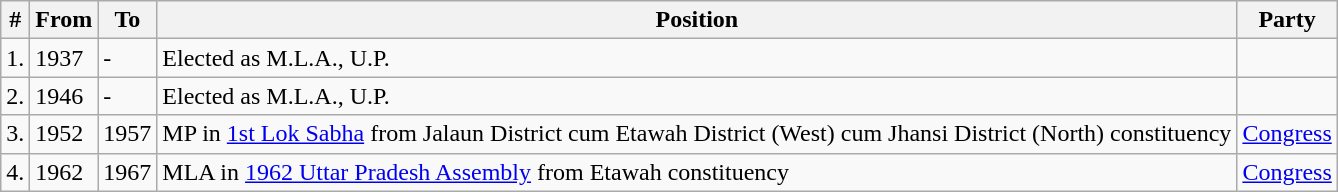<table class="wikitable">
<tr>
<th>#</th>
<th>From</th>
<th>To</th>
<th>Position</th>
<th>Party</th>
</tr>
<tr>
<td>1.</td>
<td>1937</td>
<td>-</td>
<td>Elected as M.L.A., U.P.</td>
<td></td>
</tr>
<tr>
<td>2.</td>
<td>1946</td>
<td>-</td>
<td>Elected as M.L.A., U.P.</td>
<td></td>
</tr>
<tr>
<td>3.</td>
<td>1952</td>
<td>1957</td>
<td>MP in <a href='#'>1st Lok Sabha</a> from Jalaun District cum Etawah District (West) cum Jhansi District (North) constituency </td>
<td><a href='#'>Congress</a></td>
</tr>
<tr>
<td>4.</td>
<td>1962</td>
<td>1967</td>
<td>MLA in <a href='#'>1962 Uttar Pradesh Assembly</a> from Etawah constituency</td>
<td><a href='#'>Congress</a></td>
</tr>
</table>
